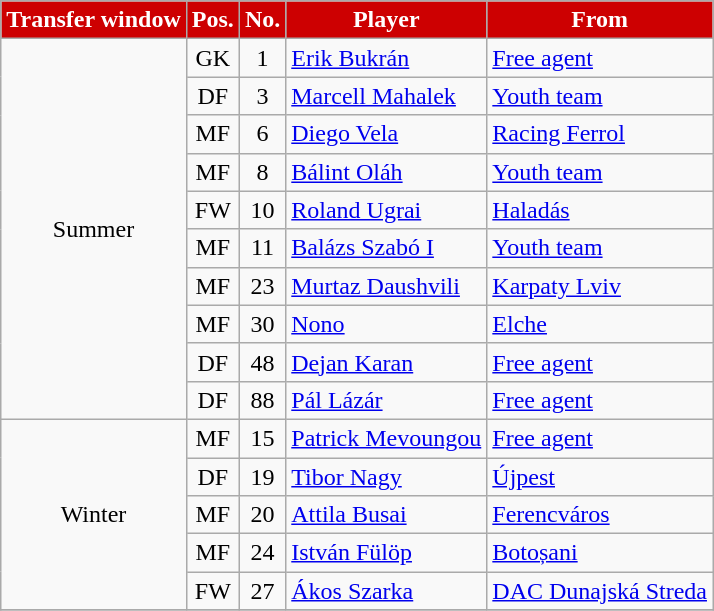<table class="wikitable plainrowheaders sortable">
<tr>
<th style="background-color:#CD0001;color:white">Transfer window</th>
<th style="background-color:#CD0001;color:white">Pos.</th>
<th style="background-color:#CD0001;color:white">No.</th>
<th style="background-color:#CD0001;color:white">Player</th>
<th style="background-color:#CD0001;color:white">From</th>
</tr>
<tr>
<td rowspan="10" style="text-align:center;">Summer</td>
<td style=text-align:center;>GK</td>
<td style=text-align:center;>1</td>
<td style=text-align:left;> <a href='#'>Erik Bukrán</a></td>
<td style=text-align:left;><a href='#'>Free agent</a></td>
</tr>
<tr>
<td style=text-align:center;>DF</td>
<td style=text-align:center;>3</td>
<td style=text-align:left;> <a href='#'>Marcell Mahalek</a></td>
<td style=text-align:left;><a href='#'>Youth team</a></td>
</tr>
<tr>
<td style=text-align:center;>MF</td>
<td style=text-align:center;>6</td>
<td style=text-align:left;> <a href='#'>Diego Vela</a></td>
<td style=text-align:left;> <a href='#'>Racing Ferrol</a></td>
</tr>
<tr>
<td style=text-align:center;>MF</td>
<td style=text-align:center;>8</td>
<td style=text-align:left;> <a href='#'>Bálint Oláh</a></td>
<td style=text-align:left;><a href='#'>Youth team</a></td>
</tr>
<tr>
<td style=text-align:center;>FW</td>
<td style=text-align:center;>10</td>
<td style=text-align:left;> <a href='#'>Roland Ugrai</a></td>
<td style=text-align:left;><a href='#'>Haladás</a></td>
</tr>
<tr>
<td style=text-align:center;>MF</td>
<td style=text-align:center;>11</td>
<td style=text-align:left;> <a href='#'>Balázs Szabó I</a></td>
<td style=text-align:left;><a href='#'>Youth team</a></td>
</tr>
<tr>
<td style=text-align:center;>MF</td>
<td style=text-align:center;>23</td>
<td style=text-align:left;> <a href='#'>Murtaz Daushvili</a></td>
<td style=text-align:left;> <a href='#'>Karpaty Lviv</a></td>
</tr>
<tr>
<td style=text-align:center;>MF</td>
<td style=text-align:center;>30</td>
<td style=text-align:left;> <a href='#'>Nono</a></td>
<td style=text-align:left;> <a href='#'>Elche</a></td>
</tr>
<tr>
<td style=text-align:center;>DF</td>
<td style=text-align:center;>48</td>
<td style=text-align:left;> <a href='#'>Dejan Karan</a></td>
<td style=text-align:left;><a href='#'>Free agent</a></td>
</tr>
<tr>
<td style=text-align:center;>DF</td>
<td style=text-align:center;>88</td>
<td style=text-align:left;> <a href='#'>Pál Lázár</a></td>
<td style=text-align:left;><a href='#'>Free agent</a></td>
</tr>
<tr>
<td rowspan="5" style="text-align:center;">Winter</td>
<td style=text-align:center;>MF</td>
<td style=text-align:center;>15</td>
<td style=text-align:left;> <a href='#'>Patrick Mevoungou</a></td>
<td style=text-align:left;><a href='#'>Free agent</a></td>
</tr>
<tr>
<td style=text-align:center;>DF</td>
<td style=text-align:center;>19</td>
<td style=text-align:left;> <a href='#'>Tibor Nagy</a></td>
<td style=text-align:left;><a href='#'>Újpest</a></td>
</tr>
<tr>
<td style=text-align:center;>MF</td>
<td style=text-align:center;>20</td>
<td style=text-align:left;> <a href='#'>Attila Busai</a></td>
<td style=text-align:left;><a href='#'>Ferencváros</a></td>
</tr>
<tr>
<td style=text-align:center;>MF</td>
<td style=text-align:center;>24</td>
<td style=text-align:left;> <a href='#'>István Fülöp</a></td>
<td style=text-align:left;> <a href='#'>Botoșani</a></td>
</tr>
<tr>
<td style=text-align:center;>FW</td>
<td style=text-align:center;>27</td>
<td style=text-align:left;> <a href='#'>Ákos Szarka</a></td>
<td style=text-align:left;> <a href='#'>DAC Dunajská Streda</a></td>
</tr>
<tr>
</tr>
</table>
